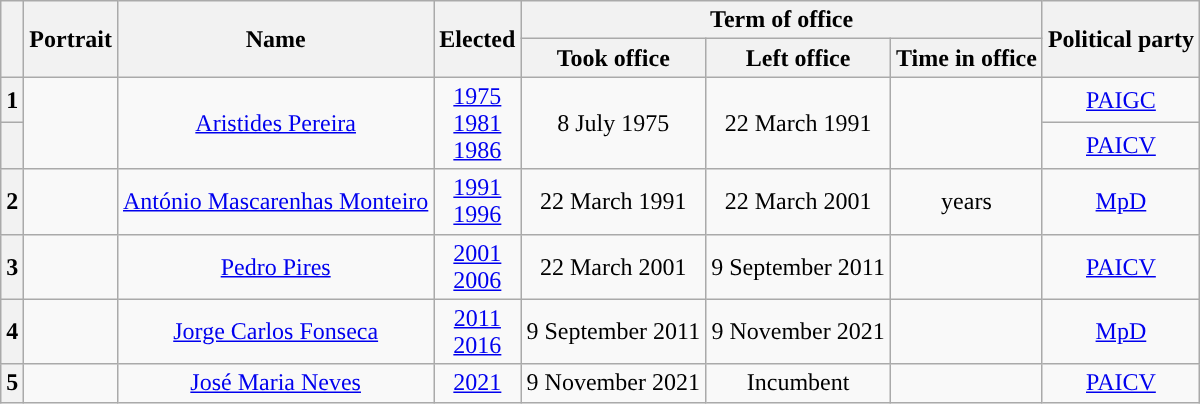<table class="wikitable" style="text-align:center">
<tr>
<th rowspan="2"></th>
<th rowspan="2">Portrait</th>
<th rowspan="2">Name<br></th>
<th rowspan="2">Elected</th>
<th colspan="3">Term of office</th>
<th rowspan="2">Political party</th>
</tr>
<tr>
<th>Took office</th>
<th>Left office</th>
<th>Time in office</th>
</tr>
<tr>
<th style="background:">1</th>
<td rowspan=2></td>
<td rowspan=2><a href='#'>Aristides Pereira</a><br></td>
<td rowspan=2><a href='#'>1975</a><br><a href='#'>1981</a><br><a href='#'>1986</a></td>
<td rowspan=2>8 July 1975</td>
<td rowspan=2>22 March 1991</td>
<td rowspan=2></td>
<td><a href='#'>PAIGC</a><br></td>
</tr>
<tr>
<th style="background:"></th>
<td><a href='#'>PAICV</a><br></td>
</tr>
<tr>
<th style="background:">2</th>
<td></td>
<td><a href='#'>António Mascarenhas Monteiro</a><br></td>
<td><a href='#'>1991</a><br><a href='#'>1996</a></td>
<td>22 March 1991</td>
<td>22 March 2001</td>
<td> years</td>
<td><a href='#'>MpD</a></td>
</tr>
<tr>
<th style="background:">3</th>
<td></td>
<td><a href='#'>Pedro Pires</a><br></td>
<td><a href='#'>2001</a><br><a href='#'>2006</a></td>
<td>22 March 2001</td>
<td>9 September 2011</td>
<td></td>
<td><a href='#'>PAICV</a></td>
</tr>
<tr>
<th style="background:">4</th>
<td></td>
<td><a href='#'>Jorge Carlos Fonseca</a><br></td>
<td><a href='#'>2011</a><br><a href='#'>2016</a></td>
<td>9 September 2011</td>
<td>9 November 2021</td>
<td></td>
<td><a href='#'>MpD</a></td>
</tr>
<tr>
<th style="background:">5</th>
<td></td>
<td><a href='#'>José Maria Neves</a><br></td>
<td><a href='#'>2021</a></td>
<td>9 November 2021</td>
<td>Incumbent</td>
<td></td>
<td><a href='#'>PAICV</a></td>
</tr>
</table>
